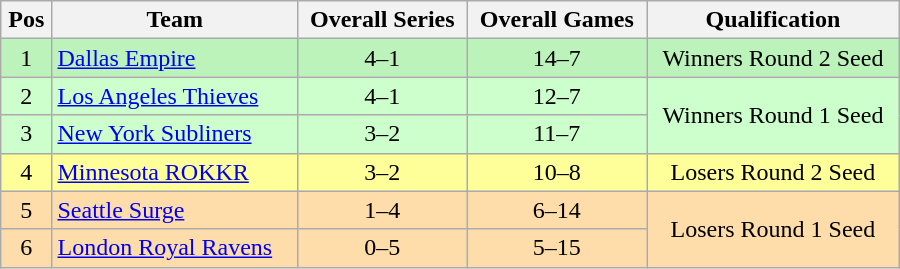<table class="wikitable" width="600px" style="text-align:center">
<tr>
<th>Pos</th>
<th>Team</th>
<th>Overall Series</th>
<th>Overall Games</th>
<th>Qualification</th>
</tr>
<tr style="background:#BBF3BB;">
<td>1</td>
<td style="text-align:left"><a href='#'>Dallas Empire</a></td>
<td>4–1</td>
<td>14–7</td>
<td>Winners Round 2 Seed</td>
</tr>
<tr style="background:#CCFFCC;">
<td>2</td>
<td style="text-align:left"><a href='#'>Los Angeles Thieves</a></td>
<td>4–1</td>
<td>12–7</td>
<td rowspan="2">Winners Round 1 Seed</td>
</tr>
<tr style="background:#CCFFCC;">
<td>3</td>
<td style="text-align:left; background:#CCFFCC;"><a href='#'>New York Subliners</a></td>
<td>3–2</td>
<td>11–7</td>
</tr>
<tr style="background:#FFFF99;">
<td>4</td>
<td style="text-align:left; background:#FFFF99;"><a href='#'>Minnesota ROKKR</a></td>
<td>3–2</td>
<td>10–8</td>
<td>Losers Round 2 Seed</td>
</tr>
<tr style="background:#FFDDAA;">
<td>5</td>
<td style="text-align:left"><a href='#'>Seattle Surge</a></td>
<td>1–4</td>
<td>6–14</td>
<td rowspan="2">Losers Round 1 Seed</td>
</tr>
<tr style="background:#FFDDAA;">
<td>6</td>
<td style="text-align:left"><a href='#'>London Royal Ravens</a></td>
<td>0–5</td>
<td>5–15</td>
</tr>
</table>
